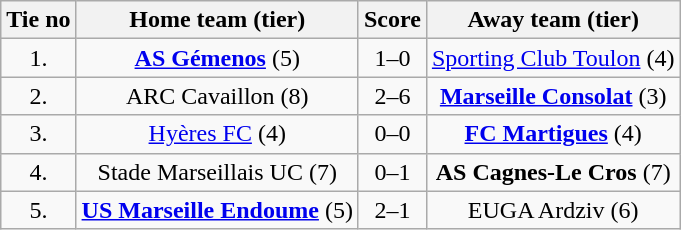<table class="wikitable" style="text-align: center">
<tr>
<th>Tie no</th>
<th>Home team (tier)</th>
<th>Score</th>
<th>Away team (tier)</th>
</tr>
<tr>
<td>1.</td>
<td><strong><a href='#'>AS Gémenos</a></strong> (5)</td>
<td>1–0</td>
<td><a href='#'>Sporting Club Toulon</a> (4)</td>
</tr>
<tr>
<td>2.</td>
<td>ARC Cavaillon (8)</td>
<td>2–6</td>
<td><strong><a href='#'>Marseille Consolat</a></strong> (3)</td>
</tr>
<tr>
<td>3.</td>
<td><a href='#'>Hyères FC</a> (4)</td>
<td>0–0 </td>
<td><strong><a href='#'>FC Martigues</a></strong> (4)</td>
</tr>
<tr>
<td>4.</td>
<td>Stade Marseillais UC (7)</td>
<td>0–1</td>
<td><strong>AS Cagnes-Le Cros</strong> (7)</td>
</tr>
<tr>
<td>5.</td>
<td><strong><a href='#'>US Marseille Endoume</a></strong> (5)</td>
<td>2–1</td>
<td>EUGA Ardziv (6)</td>
</tr>
</table>
